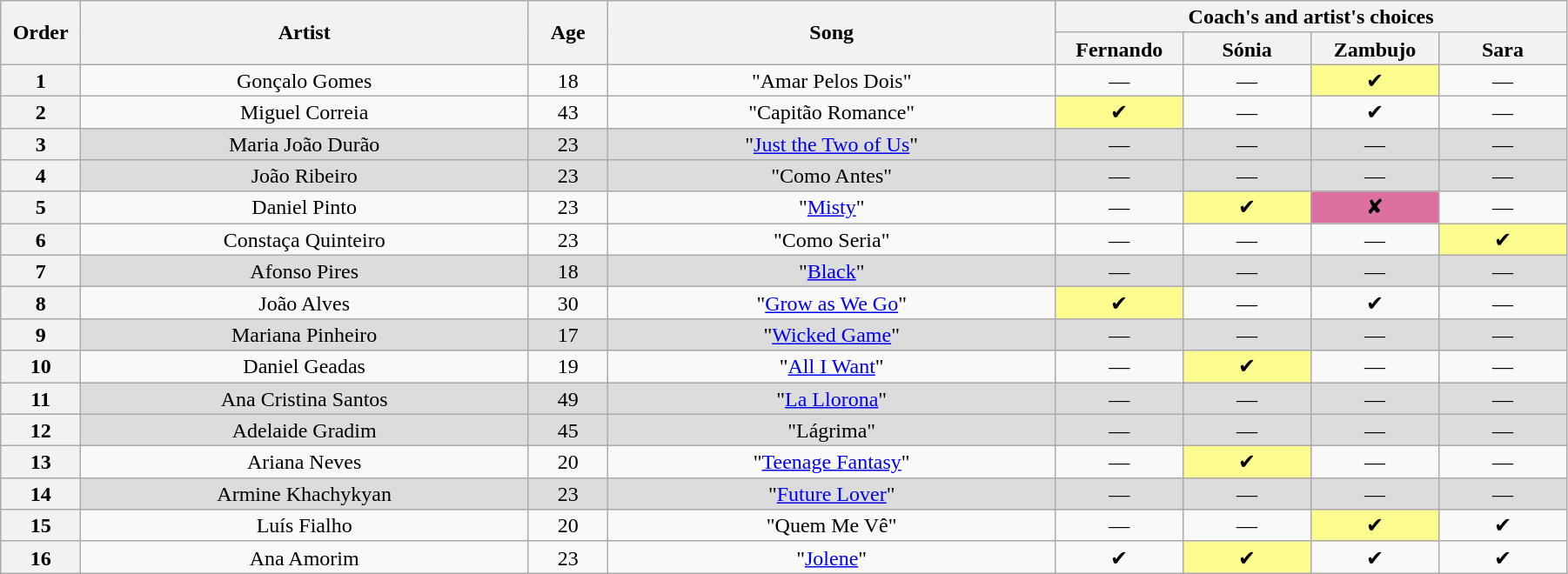<table class="wikitable" style="text-align:center; line-height:17px; width:95%">
<tr>
<th rowspan="2" width="05%">Order</th>
<th rowspan="2" width="28%">Artist</th>
<th rowspan="2" width="05%">Age</th>
<th rowspan="2" width="28%">Song</th>
<th colspan="4">Coach's and artist's choices</th>
</tr>
<tr>
<th width="08%">Fernando</th>
<th width="08%">Sónia</th>
<th width="08%">Zambujo</th>
<th width="08%">Sara</th>
</tr>
<tr>
<th>1</th>
<td>Gonçalo Gomes</td>
<td>18</td>
<td>"Amar Pelos Dois"</td>
<td>—</td>
<td>—</td>
<td style="background:#fdfc8f">✔</td>
<td>—</td>
</tr>
<tr>
<th>2</th>
<td>Miguel Correia</td>
<td>43</td>
<td>"Capitão Romance"</td>
<td style="background:#fdfc8f">✔</td>
<td>—</td>
<td>✔</td>
<td>—</td>
</tr>
<tr style="background:#dcdcdc">
<th>3</th>
<td>Maria João Durão</td>
<td>23</td>
<td>"<a href='#'>Just the Two of Us</a>"</td>
<td>—</td>
<td>—</td>
<td>—</td>
<td>—</td>
</tr>
<tr style="background:#dcdcdc">
<th>4</th>
<td>João Ribeiro</td>
<td>23</td>
<td>"Como Antes"</td>
<td>—</td>
<td>—</td>
<td>—</td>
<td>—</td>
</tr>
<tr>
<th>5</th>
<td>Daniel Pinto</td>
<td>23</td>
<td>"<a href='#'>Misty</a>"</td>
<td>—</td>
<td style="background:#fdfc8f">✔</td>
<td style="background:#DE6FA1">✘</td>
<td>—</td>
</tr>
<tr>
<th>6</th>
<td>Constaça Quinteiro</td>
<td>23</td>
<td>"Como Seria"</td>
<td>—</td>
<td>—</td>
<td>—</td>
<td style="background:#fdfc8f">✔</td>
</tr>
<tr style="background:#dcdcdc">
<th>7</th>
<td>Afonso Pires</td>
<td>18</td>
<td>"<a href='#'>Black</a>"</td>
<td>—</td>
<td>—</td>
<td>—</td>
<td>—</td>
</tr>
<tr>
<th>8</th>
<td>João Alves</td>
<td>30</td>
<td>"<a href='#'>Grow as We Go</a>"</td>
<td style="background:#fdfc8f">✔</td>
<td>—</td>
<td>✔</td>
<td>—</td>
</tr>
<tr style="background:#dcdcdc">
<th>9</th>
<td>Mariana Pinheiro</td>
<td>17</td>
<td>"<a href='#'>Wicked Game</a>"</td>
<td>—</td>
<td>—</td>
<td>—</td>
<td>—</td>
</tr>
<tr>
<th>10</th>
<td>Daniel Geadas</td>
<td>19</td>
<td>"<a href='#'>All I Want</a>"</td>
<td>—</td>
<td style="background:#fdfc8f">✔</td>
<td>—</td>
<td>—</td>
</tr>
<tr style="background:#dcdcdc">
<th>11</th>
<td>Ana Cristina Santos</td>
<td>49</td>
<td>"<a href='#'>La Llorona</a>"</td>
<td>—</td>
<td>—</td>
<td>—</td>
<td>—</td>
</tr>
<tr style="background:#dcdcdc">
<th>12</th>
<td>Adelaide Gradim</td>
<td>45</td>
<td>"Lágrima"</td>
<td>—</td>
<td>—</td>
<td>—</td>
<td>—</td>
</tr>
<tr>
<th>13</th>
<td>Ariana Neves</td>
<td>20</td>
<td>"<a href='#'>Teenage Fantasy</a>"</td>
<td>—</td>
<td style="background:#fdfc8f">✔</td>
<td>—</td>
<td>—</td>
</tr>
<tr style="background:#dcdcdc">
<th>14</th>
<td>Armine Khachykyan</td>
<td>23</td>
<td>"<a href='#'>Future Lover</a>"</td>
<td>—</td>
<td>—</td>
<td>—</td>
<td>—</td>
</tr>
<tr>
<th>15</th>
<td>Luís Fialho</td>
<td>20</td>
<td>"Quem Me Vê"</td>
<td>—</td>
<td>—</td>
<td style="background:#fdfc8f">✔</td>
<td>✔</td>
</tr>
<tr>
<th>16</th>
<td>Ana Amorim</td>
<td>23</td>
<td>"<a href='#'>Jolene</a>"</td>
<td>✔</td>
<td style="background:#fdfc8f">✔</td>
<td>✔</td>
<td>✔</td>
</tr>
</table>
